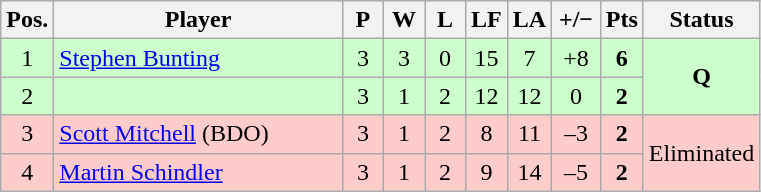<table class="wikitable" style="text-align:center; margin: 1em auto 1em auto, align:left">
<tr>
<th width=20>Pos.</th>
<th width=185>Player</th>
<th width=20>P</th>
<th width=20>W</th>
<th width=20>L</th>
<th width=20>LF</th>
<th width=20>LA</th>
<th width=25>+/−</th>
<th width=20>Pts</th>
<th width=70>Status</th>
</tr>
<tr style="background:#CCFFCC;">
<td>1</td>
<td align=left> <a href='#'>Stephen Bunting</a></td>
<td>3</td>
<td>3</td>
<td>0</td>
<td>15</td>
<td>7</td>
<td>+8</td>
<td><strong>6</strong></td>
<td rowspan=2><strong>Q</strong></td>
</tr>
<tr style="background:#CCFFCC;">
<td>2</td>
<td align=left></td>
<td>3</td>
<td>1</td>
<td>2</td>
<td>12</td>
<td>12</td>
<td>0</td>
<td><strong>2</strong></td>
</tr>
<tr style="background:#FFCCCC;">
<td>3</td>
<td align=left> <a href='#'>Scott Mitchell</a> (BDO)</td>
<td>3</td>
<td>1</td>
<td>2</td>
<td>8</td>
<td>11</td>
<td>–3</td>
<td><strong>2</strong></td>
<td rowspan=2>Eliminated</td>
</tr>
<tr style="background:#FFCCCC;">
<td>4</td>
<td align=left> <a href='#'>Martin Schindler</a></td>
<td>3</td>
<td>1</td>
<td>2</td>
<td>9</td>
<td>14</td>
<td>–5</td>
<td><strong>2</strong></td>
</tr>
</table>
